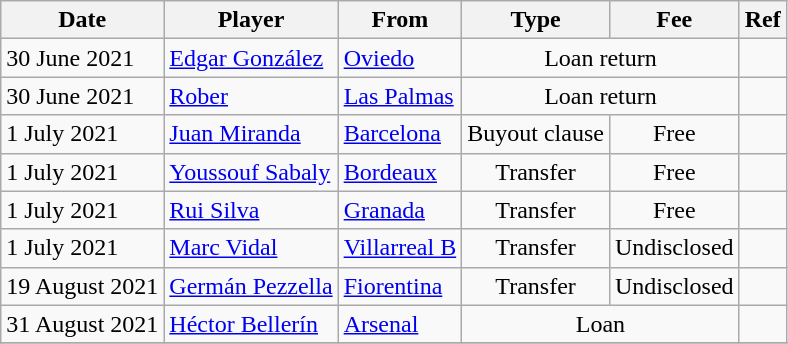<table class="wikitable">
<tr>
<th>Date</th>
<th>Player</th>
<th>From</th>
<th>Type</th>
<th>Fee</th>
<th>Ref</th>
</tr>
<tr>
<td>30 June 2021</td>
<td> <a href='#'>Edgar González</a></td>
<td><a href='#'>Oviedo</a></td>
<td align=center colspan=2>Loan return</td>
<td align=center></td>
</tr>
<tr>
<td>30 June 2021</td>
<td> <a href='#'>Rober</a></td>
<td><a href='#'>Las Palmas</a></td>
<td align=center colspan=2>Loan return</td>
<td align=center></td>
</tr>
<tr>
<td>1 July 2021</td>
<td> <a href='#'>Juan Miranda</a></td>
<td><a href='#'>Barcelona</a></td>
<td align=center>Buyout clause</td>
<td align=center>Free</td>
<td align=center></td>
</tr>
<tr>
<td>1 July 2021</td>
<td> <a href='#'>Youssouf Sabaly</a></td>
<td> <a href='#'>Bordeaux</a></td>
<td align=center>Transfer</td>
<td align=center>Free</td>
<td align=center></td>
</tr>
<tr>
<td>1 July 2021</td>
<td> <a href='#'>Rui Silva</a></td>
<td><a href='#'>Granada</a></td>
<td align=center>Transfer</td>
<td align=center>Free</td>
<td align=center></td>
</tr>
<tr>
<td>1 July 2021</td>
<td> <a href='#'>Marc Vidal</a></td>
<td><a href='#'>Villarreal B</a></td>
<td align=center>Transfer</td>
<td align=center>Undisclosed</td>
<td align=center></td>
</tr>
<tr>
<td>19 August 2021</td>
<td> <a href='#'>Germán Pezzella</a></td>
<td>  <a href='#'>Fiorentina</a></td>
<td align=center>Transfer</td>
<td align=center>Undisclosed</td>
<td align=center></td>
</tr>
<tr>
<td>31 August 2021</td>
<td> <a href='#'>Héctor Bellerín</a></td>
<td> <a href='#'>Arsenal</a></td>
<td align=center colspan=2>Loan</td>
<td align=center></td>
</tr>
<tr>
</tr>
</table>
